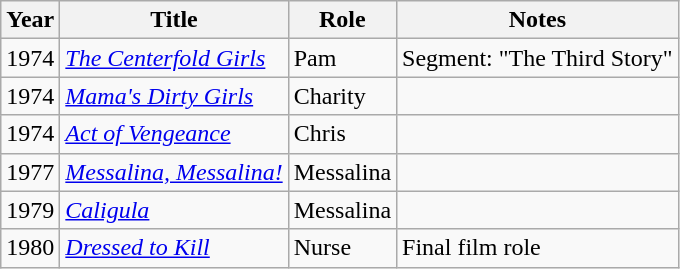<table class="wikitable">
<tr>
<th>Year</th>
<th>Title</th>
<th>Role</th>
<th>Notes</th>
</tr>
<tr>
<td>1974</td>
<td><em><a href='#'>The Centerfold Girls</a></em></td>
<td>Pam</td>
<td>Segment: "The Third Story"</td>
</tr>
<tr>
<td>1974</td>
<td><em><a href='#'>Mama's Dirty Girls</a></em></td>
<td>Charity</td>
<td></td>
</tr>
<tr>
<td>1974</td>
<td><em><a href='#'>Act of Vengeance</a></em></td>
<td>Chris</td>
<td></td>
</tr>
<tr>
<td>1977</td>
<td><em><a href='#'>Messalina, Messalina!</a></em></td>
<td>Messalina</td>
<td></td>
</tr>
<tr>
<td>1979</td>
<td><em><a href='#'>Caligula</a></em></td>
<td>Messalina</td>
<td></td>
</tr>
<tr>
<td>1980</td>
<td><em><a href='#'>Dressed to Kill</a></em></td>
<td>Nurse</td>
<td>Final film role</td>
</tr>
</table>
